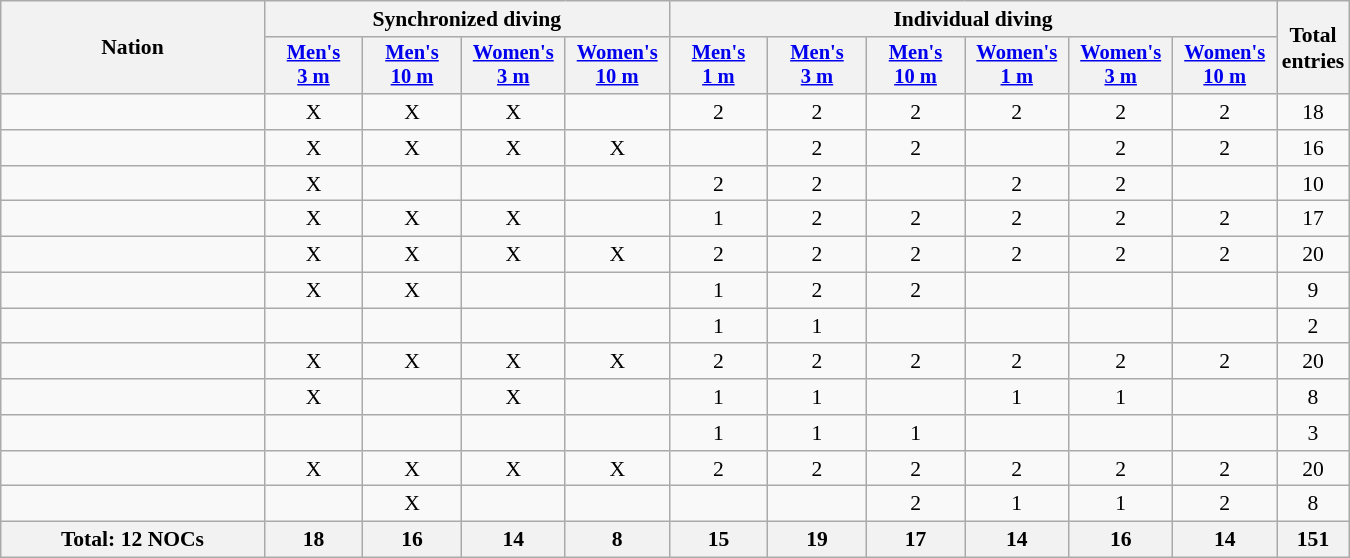<table class="wikitable" width=900 style="text-align:center; font-size:90%">
<tr>
<th rowspan="2" style="text-align:center;" width=200>Nation</th>
<th colspan="4">Synchronized diving</th>
<th colspan="6">Individual diving</th>
<th rowspan=2>Total<br>entries</th>
</tr>
<tr style="font-size:95%">
<th width=65><a href='#'>Men's<br>3 m</a></th>
<th width=65><a href='#'>Men's<br>10 m</a></th>
<th width=65><a href='#'>Women's<br>3 m</a></th>
<th width=65><a href='#'>Women's<br>10 m</a></th>
<th width=65><a href='#'>Men's<br>1 m</a></th>
<th width=65><a href='#'>Men's<br>3 m</a></th>
<th width=65><a href='#'>Men's<br>10 m</a></th>
<th width=65><a href='#'>Women's<br>1 m</a></th>
<th width=65><a href='#'>Women's<br>3 m</a></th>
<th width=65><a href='#'>Women's<br>10 m</a></th>
</tr>
<tr>
<td style="text-align:left;"></td>
<td>X</td>
<td>X</td>
<td>X</td>
<td></td>
<td>2</td>
<td>2</td>
<td>2</td>
<td>2</td>
<td>2</td>
<td>2</td>
<td>18</td>
</tr>
<tr>
<td style="text-align:left;"></td>
<td>X</td>
<td>X</td>
<td>X</td>
<td>X</td>
<td></td>
<td>2</td>
<td>2</td>
<td></td>
<td>2</td>
<td>2</td>
<td>16</td>
</tr>
<tr>
<td style="text-align:left;"></td>
<td>X</td>
<td></td>
<td></td>
<td></td>
<td>2</td>
<td>2</td>
<td></td>
<td>2</td>
<td>2</td>
<td></td>
<td>10</td>
</tr>
<tr>
<td style="text-align:left;"></td>
<td>X</td>
<td>X</td>
<td>X</td>
<td></td>
<td>1</td>
<td>2</td>
<td>2</td>
<td>2</td>
<td>2</td>
<td>2</td>
<td>17</td>
</tr>
<tr>
<td style="text-align:left;"></td>
<td>X</td>
<td>X</td>
<td>X</td>
<td>X</td>
<td>2</td>
<td>2</td>
<td>2</td>
<td>2</td>
<td>2</td>
<td>2</td>
<td>20</td>
</tr>
<tr>
<td style="text-align:left;"></td>
<td>X</td>
<td>X</td>
<td></td>
<td></td>
<td>1</td>
<td>2</td>
<td>2</td>
<td></td>
<td></td>
<td></td>
<td>9</td>
</tr>
<tr>
<td style="text-align:left;"></td>
<td></td>
<td></td>
<td></td>
<td></td>
<td>1</td>
<td>1</td>
<td></td>
<td></td>
<td></td>
<td></td>
<td>2</td>
</tr>
<tr>
<td style="text-align:left;"></td>
<td>X</td>
<td>X</td>
<td>X</td>
<td>X</td>
<td>2</td>
<td>2</td>
<td>2</td>
<td>2</td>
<td>2</td>
<td>2</td>
<td>20</td>
</tr>
<tr>
<td style="text-align:left;"></td>
<td>X</td>
<td></td>
<td>X</td>
<td></td>
<td>1</td>
<td>1</td>
<td></td>
<td>1</td>
<td>1</td>
<td></td>
<td>8</td>
</tr>
<tr>
<td style="text-align:left;"></td>
<td></td>
<td></td>
<td></td>
<td></td>
<td>1</td>
<td>1</td>
<td>1</td>
<td></td>
<td></td>
<td></td>
<td>3</td>
</tr>
<tr>
<td style="text-align:left;"></td>
<td>X</td>
<td>X</td>
<td>X</td>
<td>X</td>
<td>2</td>
<td>2</td>
<td>2</td>
<td>2</td>
<td>2</td>
<td>2</td>
<td>20</td>
</tr>
<tr>
<td style="text-align:left;"></td>
<td></td>
<td>X</td>
<td></td>
<td></td>
<td></td>
<td></td>
<td>2</td>
<td>1</td>
<td>1</td>
<td>2</td>
<td>8</td>
</tr>
<tr>
<th>Total: 12 NOCs</th>
<th>18</th>
<th>16</th>
<th>14</th>
<th>8</th>
<th>15</th>
<th>19</th>
<th>17</th>
<th>14</th>
<th>16</th>
<th>14</th>
<th>151</th>
</tr>
</table>
